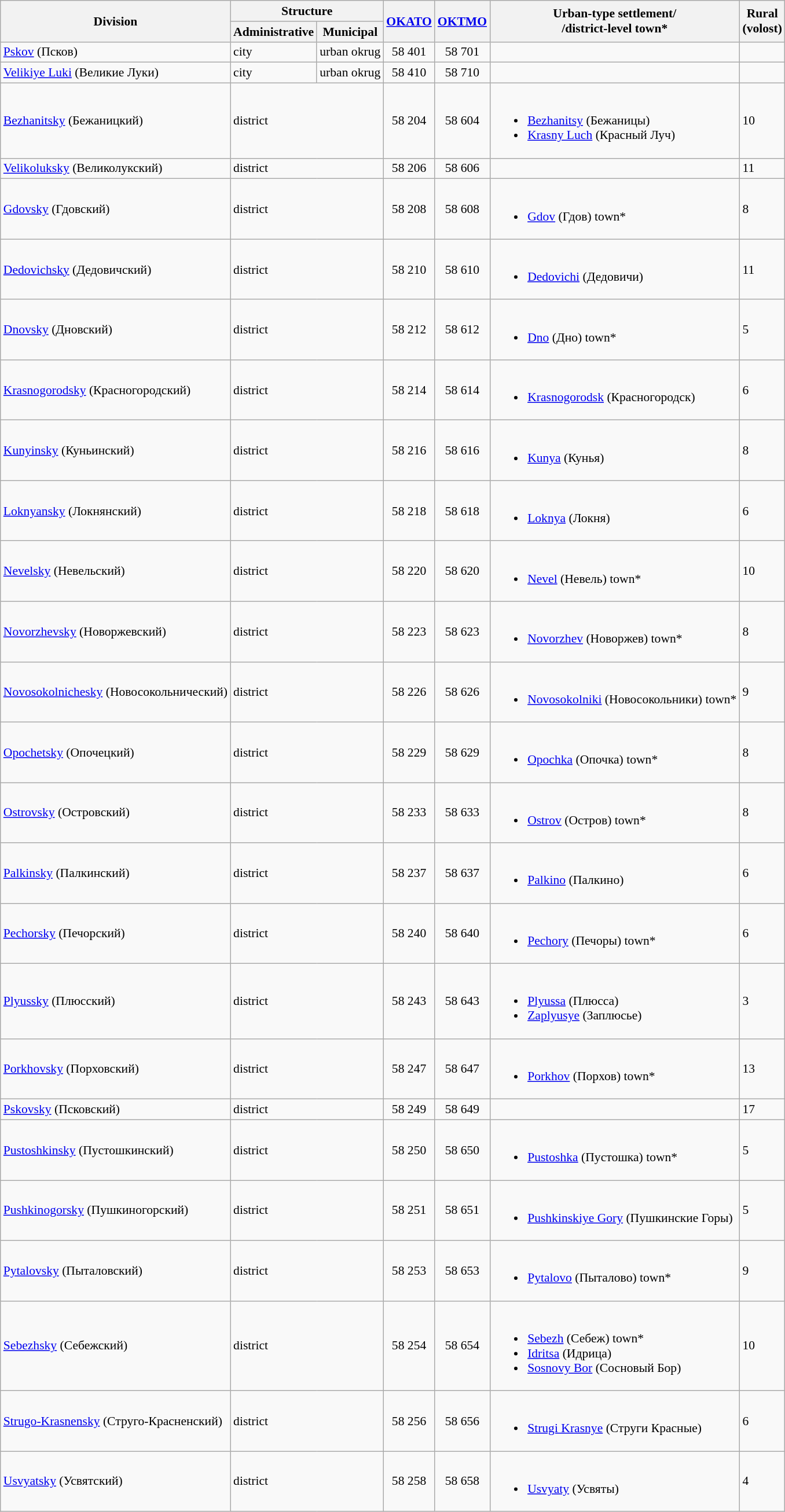<table class="wikitable" style="padding: 24em 0; border: 1px #aaa solid; border-collapse: collapse; font-size: 90%;">
<tr>
<th colspan="2" rowspan="2">Division</th>
<th colspan="2">Structure</th>
<th rowspan="2"><a href='#'>OKATO</a></th>
<th rowspan="2"><a href='#'>OKTMO</a></th>
<th rowspan="2">Urban-type settlement/<br>/district-level town*</th>
<th rowspan="2">Rural<br>(volost)</th>
</tr>
<tr>
<th>Administrative</th>
<th>Municipal</th>
</tr>
<tr>
<td colspan="2"><a href='#'>Pskov</a> (Псков)</td>
<td>city</td>
<td>urban okrug</td>
<td align="center">58 401</td>
<td align="center">58 701</td>
<td></td>
<td></td>
</tr>
<tr>
<td colspan="2"><a href='#'>Velikiye Luki</a> (Великие Луки)</td>
<td>city</td>
<td>urban okrug</td>
<td align="center">58 410</td>
<td align="center">58 710</td>
<td></td>
<td></td>
</tr>
<tr>
<td colspan="2"><a href='#'>Bezhanitsky</a> (Бежаницкий)</td>
<td colspan="2">district</td>
<td align="center">58 204</td>
<td align="center">58 604</td>
<td><br><ul><li><a href='#'>Bezhanitsy</a> (Бежаницы)</li><li><a href='#'>Krasny Luch</a> (Красный Луч)</li></ul></td>
<td>10</td>
</tr>
<tr>
<td colspan="2"><a href='#'>Velikoluksky</a> (Великолукский)</td>
<td colspan="2">district</td>
<td align="center">58 206</td>
<td align="center">58 606</td>
<td></td>
<td>11</td>
</tr>
<tr>
<td colspan="2"><a href='#'>Gdovsky</a> (Гдовский)</td>
<td colspan="2">district</td>
<td align="center">58 208</td>
<td align="center">58 608</td>
<td><br><ul><li><a href='#'>Gdov</a> (Гдов) town*</li></ul></td>
<td>8</td>
</tr>
<tr>
<td colspan="2"><a href='#'>Dedovichsky</a> (Дедовичский)</td>
<td colspan="2">district</td>
<td align="center">58 210</td>
<td align="center">58 610</td>
<td><br><ul><li><a href='#'>Dedovichi</a> (Дедовичи)</li></ul></td>
<td>11</td>
</tr>
<tr>
<td colspan="2"><a href='#'>Dnovsky</a> (Дновский)</td>
<td colspan="2">district</td>
<td align="center">58 212</td>
<td align="center">58 612</td>
<td><br><ul><li><a href='#'>Dno</a> (Дно) town*</li></ul></td>
<td>5</td>
</tr>
<tr>
<td colspan="2"><a href='#'>Krasnogorodsky</a> (Красногородский)</td>
<td colspan="2">district</td>
<td align="center">58 214</td>
<td align="center">58 614</td>
<td><br><ul><li><a href='#'>Krasnogorodsk</a> (Красногородск)</li></ul></td>
<td>6</td>
</tr>
<tr>
<td colspan="2"><a href='#'>Kunyinsky</a> (Куньинский)</td>
<td colspan="2">district</td>
<td align="center">58 216</td>
<td align="center">58 616</td>
<td><br><ul><li><a href='#'>Kunya</a> (Кунья)</li></ul></td>
<td>8</td>
</tr>
<tr>
<td colspan="2"><a href='#'>Loknyansky</a> (Локнянский)</td>
<td colspan="2">district</td>
<td align="center">58 218</td>
<td align="center">58 618</td>
<td><br><ul><li><a href='#'>Loknya</a> (Локня)</li></ul></td>
<td>6</td>
</tr>
<tr>
<td colspan="2"><a href='#'>Nevelsky</a> (Невельский)</td>
<td colspan="2">district</td>
<td align="center">58 220</td>
<td align="center">58 620</td>
<td><br><ul><li><a href='#'>Nevel</a> (Невель) town*</li></ul></td>
<td>10</td>
</tr>
<tr>
<td colspan="2"><a href='#'>Novorzhevsky</a> (Новоржевский)</td>
<td colspan="2">district</td>
<td align="center">58 223</td>
<td align="center">58 623</td>
<td><br><ul><li><a href='#'>Novorzhev</a> (Новоржев) town*</li></ul></td>
<td>8</td>
</tr>
<tr>
<td colspan="2"><a href='#'>Novosokolnichesky</a> (Новосокольнический)</td>
<td colspan="2">district</td>
<td align="center">58 226</td>
<td align="center">58 626</td>
<td><br><ul><li><a href='#'>Novosokolniki</a> (Новосокольники) town*</li></ul></td>
<td>9</td>
</tr>
<tr>
<td colspan="2"><a href='#'>Opochetsky</a> (Опочецкий)</td>
<td colspan="2">district</td>
<td align="center">58 229</td>
<td align="center">58 629</td>
<td><br><ul><li><a href='#'>Opochka</a> (Опочка) town*</li></ul></td>
<td>8</td>
</tr>
<tr>
<td colspan="2"><a href='#'>Ostrovsky</a> (Островский)</td>
<td colspan="2">district</td>
<td align="center">58 233</td>
<td align="center">58 633</td>
<td><br><ul><li><a href='#'>Ostrov</a> (Остров) town*</li></ul></td>
<td>8</td>
</tr>
<tr>
<td colspan="2"><a href='#'>Palkinsky</a> (Палкинский)</td>
<td colspan="2">district</td>
<td align="center">58 237</td>
<td align="center">58 637</td>
<td><br><ul><li><a href='#'>Palkino</a> (Палкино)</li></ul></td>
<td>6</td>
</tr>
<tr>
<td colspan="2"><a href='#'>Pechorsky</a> (Печорский)</td>
<td colspan="2">district</td>
<td align="center">58 240</td>
<td align="center">58 640</td>
<td><br><ul><li><a href='#'>Pechory</a> (Печоры) town*</li></ul></td>
<td>6</td>
</tr>
<tr>
<td colspan="2"><a href='#'>Plyussky</a> (Плюсский)</td>
<td colspan="2">district</td>
<td align="center">58 243</td>
<td align="center">58 643</td>
<td><br><ul><li><a href='#'>Plyussa</a> (Плюсса)</li><li><a href='#'>Zaplyusye</a> (Заплюсье)</li></ul></td>
<td>3</td>
</tr>
<tr>
<td colspan="2"><a href='#'>Porkhovsky</a> (Порховский)</td>
<td colspan="2">district</td>
<td align="center">58 247</td>
<td align="center">58 647</td>
<td><br><ul><li><a href='#'>Porkhov</a> (Порхов) town*</li></ul></td>
<td>13</td>
</tr>
<tr>
<td colspan="2"><a href='#'>Pskovsky</a> (Псковский)</td>
<td colspan="2">district</td>
<td align="center">58 249</td>
<td align="center">58 649</td>
<td></td>
<td>17</td>
</tr>
<tr>
<td colspan="2"><a href='#'>Pustoshkinsky</a> (Пустошкинский)</td>
<td colspan="2">district</td>
<td align="center">58 250</td>
<td align="center">58 650</td>
<td><br><ul><li><a href='#'>Pustoshka</a> (Пустошка) town*</li></ul></td>
<td>5</td>
</tr>
<tr>
<td colspan="2"><a href='#'>Pushkinogorsky</a> (Пушкиногорский)</td>
<td colspan="2">district</td>
<td align="center">58 251</td>
<td align="center">58 651</td>
<td><br><ul><li><a href='#'>Pushkinskiye Gory</a> (Пушкинские Горы)</li></ul></td>
<td>5</td>
</tr>
<tr>
<td colspan="2"><a href='#'>Pytalovsky</a> (Пыталовский)</td>
<td colspan="2">district</td>
<td align="center">58 253</td>
<td align="center">58 653</td>
<td><br><ul><li><a href='#'>Pytalovo</a> (Пыталово) town*</li></ul></td>
<td>9</td>
</tr>
<tr>
<td colspan="2"><a href='#'>Sebezhsky</a> (Себежский)</td>
<td colspan="2">district</td>
<td align="center">58 254</td>
<td align="center">58 654</td>
<td><br><ul><li><a href='#'>Sebezh</a> (Себеж) town*</li><li><a href='#'>Idritsa</a> (Идрица)</li><li><a href='#'>Sosnovy Bor</a> (Сосновый Бор)</li></ul></td>
<td>10</td>
</tr>
<tr>
<td colspan="2"><a href='#'>Strugo-Krasnensky</a> (Струго-Красненский)</td>
<td colspan="2">district</td>
<td align="center">58 256</td>
<td align="center">58 656</td>
<td><br><ul><li><a href='#'>Strugi Krasnye</a> (Струги Красные)</li></ul></td>
<td>6</td>
</tr>
<tr>
<td colspan="2"><a href='#'>Usvyatsky</a> (Усвятский)</td>
<td colspan="2">district</td>
<td align="center">58 258</td>
<td align="center">58 658</td>
<td><br><ul><li><a href='#'>Usvyaty</a> (Усвяты)</li></ul></td>
<td>4</td>
</tr>
</table>
